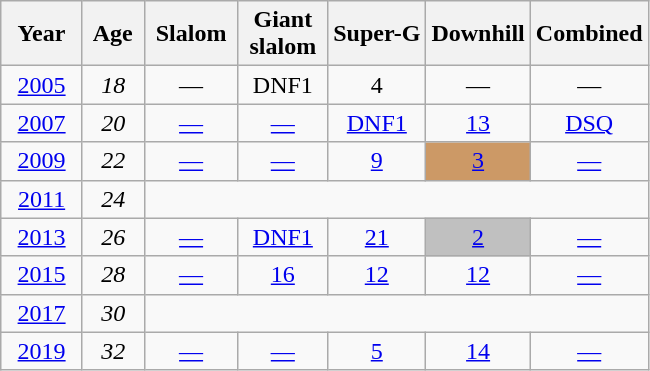<table class=wikitable style="text-align:center">
<tr>
<th>  Year  </th>
<th> Age </th>
<th> Slalom </th>
<th>Giant<br> slalom </th>
<th>Super-G</th>
<th>Downhill</th>
<th>Combined</th>
</tr>
<tr>
<td><a href='#'>2005</a></td>
<td><em>18</em></td>
<td>—</td>
<td>DNF1</td>
<td>4</td>
<td>—</td>
<td>—</td>
</tr>
<tr>
<td><a href='#'>2007</a></td>
<td><em>20</em></td>
<td><a href='#'>—</a></td>
<td><a href='#'>—</a></td>
<td><a href='#'>DNF1</a></td>
<td><a href='#'>13</a></td>
<td><a href='#'>DSQ</a></td>
</tr>
<tr>
<td><a href='#'>2009</a></td>
<td><em>22</em></td>
<td><a href='#'>—</a></td>
<td><a href='#'>—</a></td>
<td><a href='#'>9</a></td>
<td style="background:#c96;"><a href='#'>3</a></td>
<td><a href='#'>—</a></td>
</tr>
<tr>
<td><a href='#'>2011</a></td>
<td><em>24</em></td>
<td colspan=5></td>
</tr>
<tr>
<td><a href='#'>2013</a></td>
<td><em>26</em></td>
<td><a href='#'>—</a></td>
<td><a href='#'>DNF1</a></td>
<td><a href='#'>21</a></td>
<td style="background:silver;"><a href='#'>2</a></td>
<td><a href='#'>—</a></td>
</tr>
<tr>
<td><a href='#'>2015</a></td>
<td><em>28</em></td>
<td><a href='#'>—</a></td>
<td><a href='#'>16</a></td>
<td><a href='#'>12</a></td>
<td><a href='#'>12</a></td>
<td><a href='#'>—</a></td>
</tr>
<tr>
<td><a href='#'>2017</a></td>
<td><em>30</em></td>
<td colspan=5></td>
</tr>
<tr>
<td><a href='#'>2019</a></td>
<td><em>32</em></td>
<td><a href='#'>—</a></td>
<td><a href='#'>—</a></td>
<td><a href='#'>5</a></td>
<td><a href='#'>14</a></td>
<td><a href='#'>—</a></td>
</tr>
</table>
